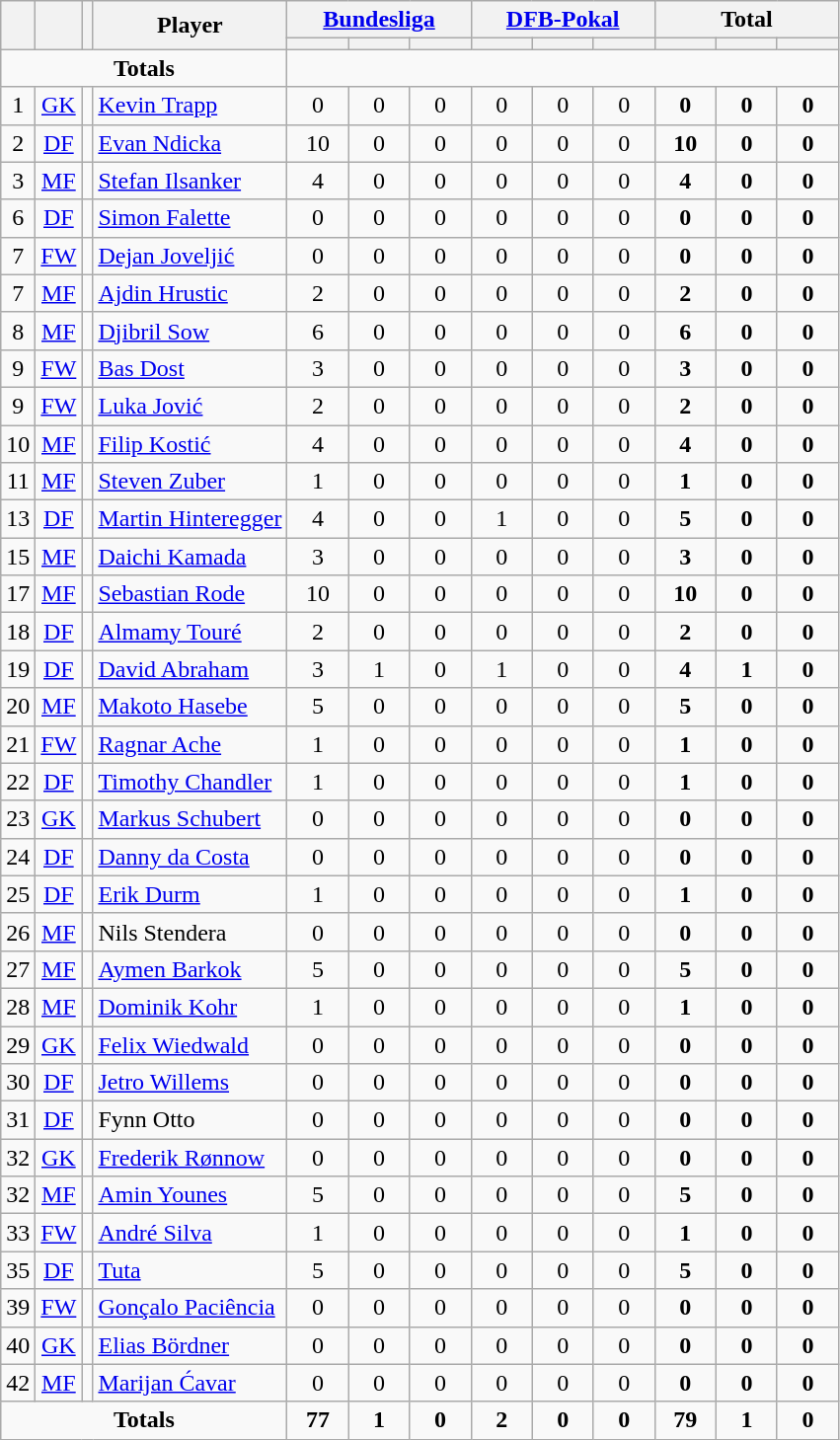<table class="wikitable" style="text-align:center;">
<tr>
<th rowspan="2" !width=15><strong></strong></th>
<th rowspan="2" !width=15><strong></strong></th>
<th rowspan="2" !width=15><strong></strong></th>
<th rowspan="2" !width=120><strong>Player</strong></th>
<th colspan="3"><a href='#'>Bundesliga</a></th>
<th colspan="3"><a href='#'>DFB-Pokal</a></th>
<th colspan="3">Total</th>
</tr>
<tr>
<th width=34; background:#fe9;"></th>
<th width=34; background:#fe9;"></th>
<th width=34; background:#ff8888;"></th>
<th width=34; background:#fe9;"></th>
<th width=34; background:#fe9;"></th>
<th width=34; background:#ff8888;"></th>
<th width=34; background:#fe9;"></th>
<th width=34; background:#fe9;"></th>
<th width=34; background:#ff8888;"></th>
</tr>
<tr>
<td colspan=4><strong>Totals</strong></td>
</tr>
<tr>
<td>1</td>
<td><a href='#'>GK</a></td>
<td></td>
<td align=left><a href='#'>Kevin Trapp</a></td>
<td>0</td>
<td>0</td>
<td>0</td>
<td>0</td>
<td>0</td>
<td>0</td>
<td><strong>0</strong></td>
<td><strong>0</strong></td>
<td><strong>0</strong></td>
</tr>
<tr>
<td>2</td>
<td><a href='#'>DF</a></td>
<td></td>
<td align=left><a href='#'>Evan Ndicka</a></td>
<td>10</td>
<td>0</td>
<td>0</td>
<td>0</td>
<td>0</td>
<td>0</td>
<td><strong>10</strong></td>
<td><strong>0</strong></td>
<td><strong>0</strong></td>
</tr>
<tr>
<td>3</td>
<td><a href='#'>MF</a></td>
<td></td>
<td align=left><a href='#'>Stefan Ilsanker</a></td>
<td>4</td>
<td>0</td>
<td>0</td>
<td>0</td>
<td>0</td>
<td>0</td>
<td><strong>4</strong></td>
<td><strong>0</strong></td>
<td><strong>0</strong></td>
</tr>
<tr>
<td>6</td>
<td><a href='#'>DF</a></td>
<td></td>
<td align=left><a href='#'>Simon Falette</a></td>
<td>0</td>
<td>0</td>
<td>0</td>
<td>0</td>
<td>0</td>
<td>0</td>
<td><strong>0</strong></td>
<td><strong>0</strong></td>
<td><strong>0</strong></td>
</tr>
<tr>
<td>7</td>
<td><a href='#'>FW</a></td>
<td></td>
<td align=left><a href='#'>Dejan Joveljić</a></td>
<td>0</td>
<td>0</td>
<td>0</td>
<td>0</td>
<td>0</td>
<td>0</td>
<td><strong>0</strong></td>
<td><strong>0</strong></td>
<td><strong>0</strong></td>
</tr>
<tr>
<td>7</td>
<td><a href='#'>MF</a></td>
<td></td>
<td align=left><a href='#'>Ajdin Hrustic</a></td>
<td>2</td>
<td>0</td>
<td>0</td>
<td>0</td>
<td>0</td>
<td>0</td>
<td><strong>2</strong></td>
<td><strong>0</strong></td>
<td><strong>0</strong></td>
</tr>
<tr>
<td>8</td>
<td><a href='#'>MF</a></td>
<td></td>
<td align=left><a href='#'>Djibril Sow</a></td>
<td>6</td>
<td>0</td>
<td>0</td>
<td>0</td>
<td>0</td>
<td>0</td>
<td><strong>6</strong></td>
<td><strong>0</strong></td>
<td><strong>0</strong></td>
</tr>
<tr>
<td>9</td>
<td><a href='#'>FW</a></td>
<td></td>
<td align=left><a href='#'>Bas Dost</a></td>
<td>3</td>
<td>0</td>
<td>0</td>
<td>0</td>
<td>0</td>
<td>0</td>
<td><strong>3</strong></td>
<td><strong>0</strong></td>
<td><strong>0</strong></td>
</tr>
<tr>
<td>9</td>
<td><a href='#'>FW</a></td>
<td></td>
<td align=left><a href='#'>Luka Jović</a></td>
<td>2</td>
<td>0</td>
<td>0</td>
<td>0</td>
<td>0</td>
<td>0</td>
<td><strong>2</strong></td>
<td><strong>0</strong></td>
<td><strong>0</strong></td>
</tr>
<tr>
<td>10</td>
<td><a href='#'>MF</a></td>
<td></td>
<td align=left><a href='#'>Filip Kostić</a></td>
<td>4</td>
<td>0</td>
<td>0</td>
<td>0</td>
<td>0</td>
<td>0</td>
<td><strong>4</strong></td>
<td><strong>0</strong></td>
<td><strong>0</strong></td>
</tr>
<tr>
<td>11</td>
<td><a href='#'>MF</a></td>
<td></td>
<td align=left><a href='#'>Steven Zuber</a></td>
<td>1</td>
<td>0</td>
<td>0</td>
<td>0</td>
<td>0</td>
<td>0</td>
<td><strong>1</strong></td>
<td><strong>0</strong></td>
<td><strong>0</strong></td>
</tr>
<tr>
<td>13</td>
<td><a href='#'>DF</a></td>
<td></td>
<td align=left><a href='#'>Martin Hinteregger</a></td>
<td>4</td>
<td>0</td>
<td>0</td>
<td>1</td>
<td>0</td>
<td>0</td>
<td><strong>5</strong></td>
<td><strong>0</strong></td>
<td><strong>0</strong></td>
</tr>
<tr>
<td>15</td>
<td><a href='#'>MF</a></td>
<td></td>
<td align=left><a href='#'>Daichi Kamada</a></td>
<td>3</td>
<td>0</td>
<td>0</td>
<td>0</td>
<td>0</td>
<td>0</td>
<td><strong>3</strong></td>
<td><strong>0</strong></td>
<td><strong>0</strong></td>
</tr>
<tr>
<td>17</td>
<td><a href='#'>MF</a></td>
<td></td>
<td align=left><a href='#'>Sebastian Rode</a></td>
<td>10</td>
<td>0</td>
<td>0</td>
<td>0</td>
<td>0</td>
<td>0</td>
<td><strong>10</strong></td>
<td><strong>0</strong></td>
<td><strong>0</strong></td>
</tr>
<tr>
<td>18</td>
<td><a href='#'>DF</a></td>
<td></td>
<td align=left><a href='#'>Almamy Touré</a></td>
<td>2</td>
<td>0</td>
<td>0</td>
<td>0</td>
<td>0</td>
<td>0</td>
<td><strong>2</strong></td>
<td><strong>0</strong></td>
<td><strong>0</strong></td>
</tr>
<tr>
<td>19</td>
<td><a href='#'>DF</a></td>
<td></td>
<td align=left><a href='#'>David Abraham</a></td>
<td>3</td>
<td>1</td>
<td>0</td>
<td>1</td>
<td>0</td>
<td>0</td>
<td><strong>4</strong></td>
<td><strong>1</strong></td>
<td><strong>0</strong></td>
</tr>
<tr>
<td>20</td>
<td><a href='#'>MF</a></td>
<td></td>
<td align=left><a href='#'>Makoto Hasebe</a></td>
<td>5</td>
<td>0</td>
<td>0</td>
<td>0</td>
<td>0</td>
<td>0</td>
<td><strong>5</strong></td>
<td><strong>0</strong></td>
<td><strong>0</strong></td>
</tr>
<tr>
<td>21</td>
<td><a href='#'>FW</a></td>
<td></td>
<td align=left><a href='#'>Ragnar Ache</a></td>
<td>1</td>
<td>0</td>
<td>0</td>
<td>0</td>
<td>0</td>
<td>0</td>
<td><strong>1</strong></td>
<td><strong>0</strong></td>
<td><strong>0</strong></td>
</tr>
<tr>
<td>22</td>
<td><a href='#'>DF</a></td>
<td></td>
<td align=left><a href='#'>Timothy Chandler</a></td>
<td>1</td>
<td>0</td>
<td>0</td>
<td>0</td>
<td>0</td>
<td>0</td>
<td><strong>1</strong></td>
<td><strong>0</strong></td>
<td><strong>0</strong></td>
</tr>
<tr>
<td>23</td>
<td><a href='#'>GK</a></td>
<td></td>
<td align=left><a href='#'>Markus Schubert</a></td>
<td>0</td>
<td>0</td>
<td>0</td>
<td>0</td>
<td>0</td>
<td>0</td>
<td><strong>0</strong></td>
<td><strong>0</strong></td>
<td><strong>0</strong></td>
</tr>
<tr>
<td>24</td>
<td><a href='#'>DF</a></td>
<td></td>
<td align=left><a href='#'>Danny da Costa</a></td>
<td>0</td>
<td>0</td>
<td>0</td>
<td>0</td>
<td>0</td>
<td>0</td>
<td><strong>0</strong></td>
<td><strong>0</strong></td>
<td><strong>0</strong></td>
</tr>
<tr>
<td>25</td>
<td><a href='#'>DF</a></td>
<td></td>
<td align=left><a href='#'>Erik Durm</a></td>
<td>1</td>
<td>0</td>
<td>0</td>
<td>0</td>
<td>0</td>
<td>0</td>
<td><strong>1</strong></td>
<td><strong>0</strong></td>
<td><strong>0</strong></td>
</tr>
<tr>
<td>26</td>
<td><a href='#'>MF</a></td>
<td></td>
<td align=left>Nils Stendera</td>
<td>0</td>
<td>0</td>
<td>0</td>
<td>0</td>
<td>0</td>
<td>0</td>
<td><strong>0</strong></td>
<td><strong>0</strong></td>
<td><strong>0</strong></td>
</tr>
<tr>
<td>27</td>
<td><a href='#'>MF</a></td>
<td></td>
<td align=left><a href='#'>Aymen Barkok</a></td>
<td>5</td>
<td>0</td>
<td>0</td>
<td>0</td>
<td>0</td>
<td>0</td>
<td><strong>5</strong></td>
<td><strong>0</strong></td>
<td><strong>0</strong></td>
</tr>
<tr>
<td>28</td>
<td><a href='#'>MF</a></td>
<td></td>
<td align=left><a href='#'>Dominik Kohr</a></td>
<td>1</td>
<td>0</td>
<td>0</td>
<td>0</td>
<td>0</td>
<td>0</td>
<td><strong>1</strong></td>
<td><strong>0</strong></td>
<td><strong>0</strong></td>
</tr>
<tr>
<td>29</td>
<td><a href='#'>GK</a></td>
<td></td>
<td align=left><a href='#'>Felix Wiedwald</a></td>
<td>0</td>
<td>0</td>
<td>0</td>
<td>0</td>
<td>0</td>
<td>0</td>
<td><strong>0</strong></td>
<td><strong>0</strong></td>
<td><strong>0</strong></td>
</tr>
<tr>
<td>30</td>
<td><a href='#'>DF</a></td>
<td></td>
<td align=left><a href='#'>Jetro Willems</a></td>
<td>0</td>
<td>0</td>
<td>0</td>
<td>0</td>
<td>0</td>
<td>0</td>
<td><strong>0</strong></td>
<td><strong>0</strong></td>
<td><strong>0</strong></td>
</tr>
<tr>
<td>31</td>
<td><a href='#'>DF</a></td>
<td></td>
<td align=left>Fynn Otto</td>
<td>0</td>
<td>0</td>
<td>0</td>
<td>0</td>
<td>0</td>
<td>0</td>
<td><strong>0</strong></td>
<td><strong>0</strong></td>
<td><strong>0</strong></td>
</tr>
<tr>
<td>32</td>
<td><a href='#'>GK</a></td>
<td></td>
<td align=left><a href='#'>Frederik Rønnow</a></td>
<td>0</td>
<td>0</td>
<td>0</td>
<td>0</td>
<td>0</td>
<td>0</td>
<td><strong>0</strong></td>
<td><strong>0</strong></td>
<td><strong>0</strong></td>
</tr>
<tr>
<td>32</td>
<td><a href='#'>MF</a></td>
<td></td>
<td align=left><a href='#'>Amin Younes</a></td>
<td>5</td>
<td>0</td>
<td>0</td>
<td>0</td>
<td>0</td>
<td>0</td>
<td><strong>5</strong></td>
<td><strong>0</strong></td>
<td><strong>0</strong></td>
</tr>
<tr>
<td>33</td>
<td><a href='#'>FW</a></td>
<td></td>
<td align=left><a href='#'>André Silva</a></td>
<td>1</td>
<td>0</td>
<td>0</td>
<td>0</td>
<td>0</td>
<td>0</td>
<td><strong>1</strong></td>
<td><strong>0</strong></td>
<td><strong>0</strong></td>
</tr>
<tr>
<td>35</td>
<td><a href='#'>DF</a></td>
<td></td>
<td align=left><a href='#'>Tuta</a></td>
<td>5</td>
<td>0</td>
<td>0</td>
<td>0</td>
<td>0</td>
<td>0</td>
<td><strong>5</strong></td>
<td><strong>0</strong></td>
<td><strong>0</strong></td>
</tr>
<tr>
<td>39</td>
<td><a href='#'>FW</a></td>
<td></td>
<td align=left><a href='#'>Gonçalo Paciência</a></td>
<td>0</td>
<td>0</td>
<td>0</td>
<td>0</td>
<td>0</td>
<td>0</td>
<td><strong>0</strong></td>
<td><strong>0</strong></td>
<td><strong>0</strong></td>
</tr>
<tr>
<td>40</td>
<td><a href='#'>GK</a></td>
<td></td>
<td align=left><a href='#'>Elias Bördner</a></td>
<td>0</td>
<td>0</td>
<td>0</td>
<td>0</td>
<td>0</td>
<td>0</td>
<td><strong>0</strong></td>
<td><strong>0</strong></td>
<td><strong>0</strong></td>
</tr>
<tr>
<td>42</td>
<td><a href='#'>MF</a></td>
<td></td>
<td align=left><a href='#'>Marijan Ćavar</a></td>
<td>0</td>
<td>0</td>
<td>0</td>
<td>0</td>
<td>0</td>
<td>0</td>
<td><strong>0</strong></td>
<td><strong>0</strong></td>
<td><strong>0</strong></td>
</tr>
<tr>
<td colspan=4><strong>Totals</strong></td>
<td><strong>77</strong></td>
<td><strong>1</strong></td>
<td><strong>0</strong></td>
<td><strong>2</strong></td>
<td><strong>0</strong></td>
<td><strong>0</strong></td>
<td><strong>79</strong></td>
<td><strong>1</strong></td>
<td><strong>0</strong></td>
</tr>
</table>
